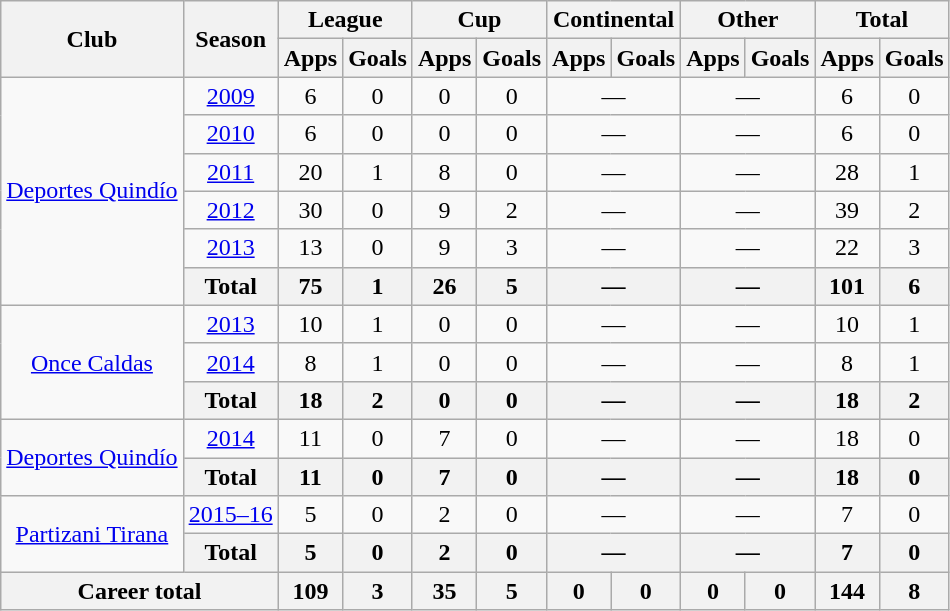<table class="wikitable" style="text-align: center;">
<tr>
<th rowspan="2">Club</th>
<th rowspan="2">Season</th>
<th colspan="2">League</th>
<th colspan="2">Cup</th>
<th colspan="2">Continental</th>
<th colspan="2">Other</th>
<th colspan="2">Total</th>
</tr>
<tr>
<th>Apps</th>
<th>Goals</th>
<th>Apps</th>
<th>Goals</th>
<th>Apps</th>
<th>Goals</th>
<th>Apps</th>
<th>Goals</th>
<th>Apps</th>
<th>Goals</th>
</tr>
<tr>
<td rowspan="6" valign="center"><a href='#'>Deportes Quindío</a></td>
<td><a href='#'>2009</a></td>
<td>6</td>
<td>0</td>
<td>0</td>
<td>0</td>
<td colspan="2">—</td>
<td colspan="2">—</td>
<td>6</td>
<td>0</td>
</tr>
<tr>
<td><a href='#'>2010</a></td>
<td>6</td>
<td>0</td>
<td>0</td>
<td>0</td>
<td colspan="2">—</td>
<td colspan="2">—</td>
<td>6</td>
<td>0</td>
</tr>
<tr>
<td><a href='#'>2011</a></td>
<td>20</td>
<td>1</td>
<td>8</td>
<td>0</td>
<td colspan="2">—</td>
<td colspan="2">—</td>
<td>28</td>
<td>1</td>
</tr>
<tr>
<td><a href='#'>2012</a></td>
<td>30</td>
<td>0</td>
<td>9</td>
<td>2</td>
<td colspan="2">—</td>
<td colspan="2">—</td>
<td>39</td>
<td>2</td>
</tr>
<tr>
<td><a href='#'>2013</a></td>
<td>13</td>
<td>0</td>
<td>9</td>
<td>3</td>
<td colspan="2">—</td>
<td colspan="2">—</td>
<td>22</td>
<td>3</td>
</tr>
<tr>
<th>Total</th>
<th>75</th>
<th>1</th>
<th>26</th>
<th>5</th>
<th colspan="2">—</th>
<th colspan="2">—</th>
<th>101</th>
<th>6</th>
</tr>
<tr>
<td rowspan="3" valign="center"><a href='#'>Once Caldas</a></td>
<td><a href='#'>2013</a></td>
<td>10</td>
<td>1</td>
<td>0</td>
<td>0</td>
<td colspan="2">—</td>
<td colspan="2">—</td>
<td>10</td>
<td>1</td>
</tr>
<tr>
<td><a href='#'>2014</a></td>
<td>8</td>
<td>1</td>
<td>0</td>
<td>0</td>
<td colspan="2">—</td>
<td colspan="2">—</td>
<td>8</td>
<td>1</td>
</tr>
<tr>
<th>Total</th>
<th>18</th>
<th>2</th>
<th>0</th>
<th>0</th>
<th colspan="2">—</th>
<th colspan="2">—</th>
<th>18</th>
<th>2</th>
</tr>
<tr>
<td rowspan="2" valign="center"><a href='#'>Deportes Quindío</a></td>
<td><a href='#'>2014</a></td>
<td>11</td>
<td>0</td>
<td>7</td>
<td>0</td>
<td colspan="2">—</td>
<td colspan="2">—</td>
<td>18</td>
<td>0</td>
</tr>
<tr>
<th>Total</th>
<th>11</th>
<th>0</th>
<th>7</th>
<th>0</th>
<th colspan="2">—</th>
<th colspan="2">—</th>
<th>18</th>
<th>0</th>
</tr>
<tr>
<td rowspan="2" valign="center"><a href='#'>Partizani Tirana</a></td>
<td><a href='#'>2015–16</a></td>
<td>5</td>
<td>0</td>
<td>2</td>
<td>0</td>
<td colspan="2">—</td>
<td colspan="2">—</td>
<td>7</td>
<td>0</td>
</tr>
<tr>
<th>Total</th>
<th>5</th>
<th>0</th>
<th>2</th>
<th>0</th>
<th colspan="2">—</th>
<th colspan="2">—</th>
<th>7</th>
<th>0</th>
</tr>
<tr>
<th colspan="2">Career total</th>
<th>109</th>
<th>3</th>
<th>35</th>
<th>5</th>
<th>0</th>
<th>0</th>
<th>0</th>
<th>0</th>
<th>144</th>
<th>8</th>
</tr>
</table>
